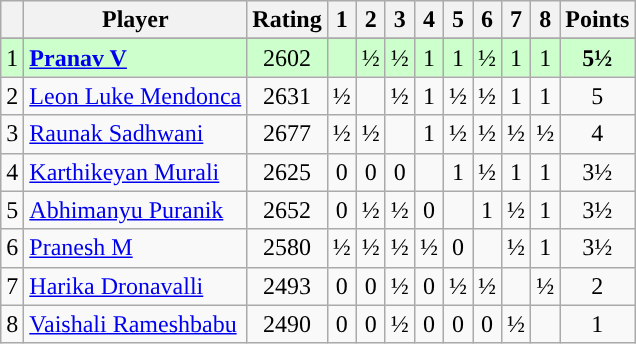<table class="wikitable" style="text-align: center;">
<tr>
<th></th>
<th>Player</th>
<th>Rating</th>
<th>1</th>
<th>2</th>
<th>3</th>
<th>4</th>
<th>5</th>
<th>6</th>
<th>7</th>
<th>8</th>
<th>Points</th>
</tr>
<tr>
</tr>
<tr style="background:#ccffcc">
<td>1</td>
<td align="left"><strong> <a href='#'>Pranav V</a></strong></td>
<td>2602</td>
<td></td>
<td>½</td>
<td>½</td>
<td>1</td>
<td>1</td>
<td>½</td>
<td>1</td>
<td>1</td>
<td><strong>5½</strong></td>
</tr>
<tr>
<td>2</td>
<td align="left"> <a href='#'>Leon Luke Mendonca</a></td>
<td>2631</td>
<td>½</td>
<td></td>
<td>½</td>
<td>1</td>
<td>½</td>
<td>½</td>
<td>1</td>
<td>1</td>
<td>5</td>
</tr>
<tr>
<td>3</td>
<td align="left"> <a href='#'>Raunak Sadhwani</a></td>
<td>2677</td>
<td>½</td>
<td>½</td>
<td></td>
<td>1</td>
<td>½</td>
<td>½</td>
<td>½</td>
<td>½</td>
<td>4</td>
</tr>
<tr>
<td>4</td>
<td align="left"> <a href='#'>Karthikeyan Murali</a></td>
<td>2625</td>
<td>0</td>
<td>0</td>
<td>0</td>
<td></td>
<td>1</td>
<td>½</td>
<td>1</td>
<td>1</td>
<td>3½</td>
</tr>
<tr>
<td>5</td>
<td align="left"> <a href='#'>Abhimanyu Puranik</a></td>
<td>2652</td>
<td>0</td>
<td>½</td>
<td>½</td>
<td>0</td>
<td></td>
<td>1</td>
<td>½</td>
<td>1</td>
<td>3½</td>
</tr>
<tr>
<td>6</td>
<td align="left"> <a href='#'>Pranesh M</a></td>
<td>2580</td>
<td>½</td>
<td>½</td>
<td>½</td>
<td>½</td>
<td>0</td>
<td></td>
<td>½</td>
<td>1</td>
<td>3½</td>
</tr>
<tr>
<td>7</td>
<td align="left"> <a href='#'>Harika Dronavalli</a></td>
<td>2493</td>
<td>0</td>
<td>0</td>
<td>½</td>
<td>0</td>
<td>½</td>
<td>½</td>
<td></td>
<td>½</td>
<td>2</td>
</tr>
<tr>
<td>8</td>
<td align="left"> <a href='#'>Vaishali Rameshbabu</a></td>
<td>2490</td>
<td>0</td>
<td>0</td>
<td>½</td>
<td>0</td>
<td>0</td>
<td>0</td>
<td>½</td>
<td></td>
<td>1</td>
</tr>
</table>
